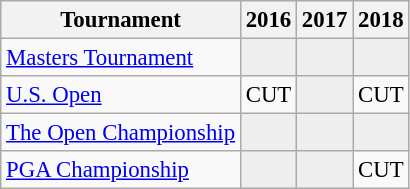<table class="wikitable" style="font-size:95%;text-align:center;">
<tr>
<th>Tournament</th>
<th>2016</th>
<th>2017</th>
<th>2018</th>
</tr>
<tr>
<td align=left><a href='#'>Masters Tournament</a></td>
<td style="background:#eeeeee;"></td>
<td style="background:#eeeeee;"></td>
<td style="background:#eeeeee;"></td>
</tr>
<tr>
<td align=left><a href='#'>U.S. Open</a></td>
<td>CUT</td>
<td style="background:#eeeeee;"></td>
<td>CUT</td>
</tr>
<tr>
<td align=left><a href='#'>The Open Championship</a></td>
<td style="background:#eeeeee;"></td>
<td style="background:#eeeeee;"></td>
<td style="background:#eeeeee;"></td>
</tr>
<tr>
<td align=left><a href='#'>PGA Championship</a></td>
<td style="background:#eeeeee;"></td>
<td style="background:#eeeeee;"></td>
<td>CUT</td>
</tr>
</table>
